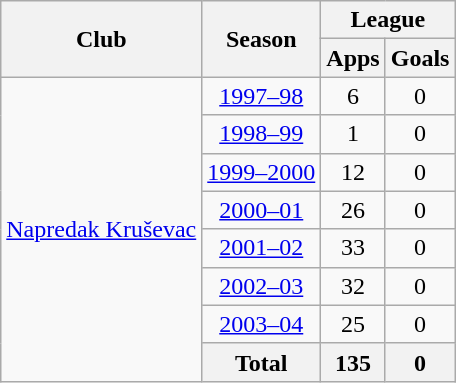<table class="wikitable" style="text-align:center">
<tr>
<th rowspan="2">Club</th>
<th rowspan="2">Season</th>
<th colspan="2">League</th>
</tr>
<tr>
<th>Apps</th>
<th>Goals</th>
</tr>
<tr>
<td rowspan="8"><a href='#'>Napredak Kruševac</a></td>
<td><a href='#'>1997–98</a></td>
<td>6</td>
<td>0</td>
</tr>
<tr>
<td><a href='#'>1998–99</a></td>
<td>1</td>
<td>0</td>
</tr>
<tr>
<td><a href='#'>1999–2000</a></td>
<td>12</td>
<td>0</td>
</tr>
<tr>
<td><a href='#'>2000–01</a></td>
<td>26</td>
<td>0</td>
</tr>
<tr>
<td><a href='#'>2001–02</a></td>
<td>33</td>
<td>0</td>
</tr>
<tr>
<td><a href='#'>2002–03</a></td>
<td>32</td>
<td>0</td>
</tr>
<tr>
<td><a href='#'>2003–04</a></td>
<td>25</td>
<td>0</td>
</tr>
<tr>
<th>Total</th>
<th>135</th>
<th>0</th>
</tr>
</table>
